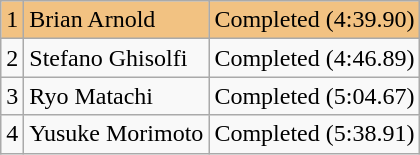<table class="wikitable sortable">
<tr style="background-color:#f2c282">
<td>1</td>
<td>Brian Arnold</td>
<td>Completed (4:39.90)</td>
</tr>
<tr>
<td>2</td>
<td>Stefano Ghisolfi</td>
<td>Completed (4:46.89)</td>
</tr>
<tr>
<td>3</td>
<td>Ryo Matachi</td>
<td>Completed (5:04.67)</td>
</tr>
<tr>
<td>4</td>
<td>Yusuke Morimoto</td>
<td>Completed (5:38.91)</td>
</tr>
</table>
